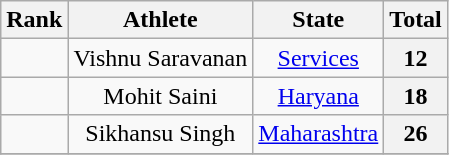<table class="wikitable sortable" style="text-align:center">
<tr>
<th>Rank</th>
<th>Athlete</th>
<th>State</th>
<th>Total</th>
</tr>
<tr>
<td></td>
<td>Vishnu Saravanan</td>
<td> <a href='#'>Services</a></td>
<th>12</th>
</tr>
<tr>
<td></td>
<td>Mohit Saini</td>
<td> <a href='#'>Haryana</a></td>
<th>18</th>
</tr>
<tr>
<td></td>
<td>Sikhansu Singh</td>
<td> <a href='#'>Maharashtra</a></td>
<th>26</th>
</tr>
<tr>
</tr>
</table>
